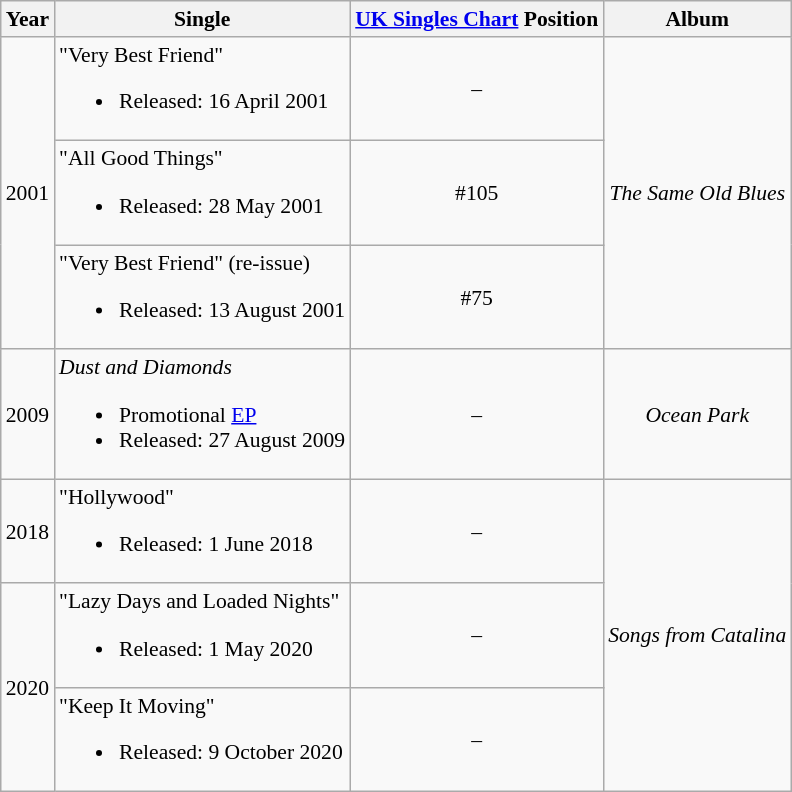<table class="wikitable" style="font-size: 90%;">
<tr>
<th>Year</th>
<th>Single</th>
<th><a href='#'>UK Singles Chart</a> Position</th>
<th>Album</th>
</tr>
<tr>
<td rowspan="3">2001</td>
<td>"Very Best Friend"<br><ul><li>Released: 16 April 2001</li></ul></td>
<td style="text-align: center;">–</td>
<td rowspan="3" style="text-align: center;"><em>The Same Old Blues</em></td>
</tr>
<tr>
<td>"All Good Things"<br><ul><li>Released: 28 May 2001</li></ul></td>
<td style="text-align: center;">#105</td>
</tr>
<tr>
<td>"Very Best Friend" (re-issue)<br><ul><li>Released: 13 August 2001</li></ul></td>
<td style="text-align: center;">#75</td>
</tr>
<tr>
<td>2009</td>
<td><em>Dust and Diamonds</em><br><ul><li>Promotional <a href='#'>EP</a></li><li>Released: 27 August 2009</li></ul></td>
<td style="text-align: center;">–</td>
<td style="text-align: center;"><em>Ocean Park</em></td>
</tr>
<tr>
<td>2018</td>
<td>"Hollywood"<br><ul><li>Released: 1 June 2018</li></ul></td>
<td style="text-align: center;">–</td>
<td rowspan="3" style="text-align: center;"><em>Songs from Catalina</em></td>
</tr>
<tr>
<td rowspan="2">2020</td>
<td>"Lazy Days and Loaded Nights"<br><ul><li>Released: 1 May 2020</li></ul></td>
<td style="text-align: center;">–</td>
</tr>
<tr>
<td>"Keep It Moving"<br><ul><li>Released: 9 October 2020</li></ul></td>
<td style="text-align: center;">–</td>
</tr>
</table>
